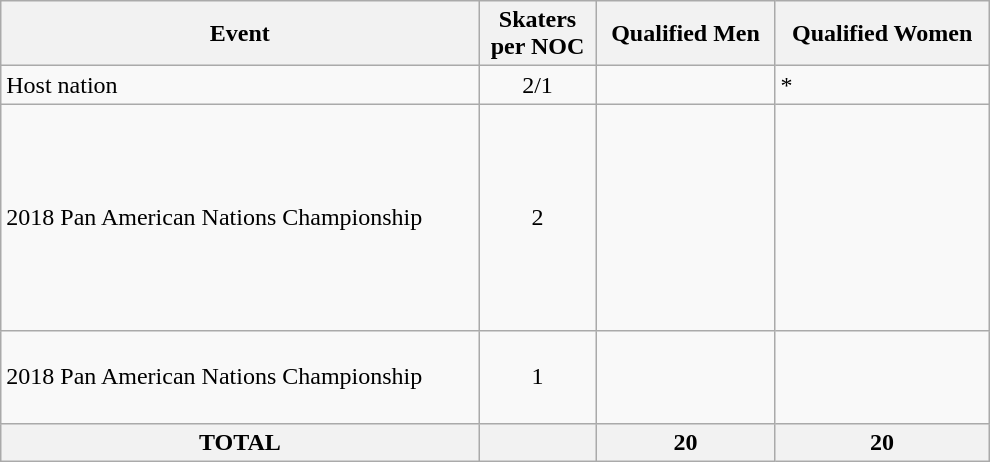<table class="wikitable" width=660>
<tr>
<th>Event</th>
<th>Skaters<br> per NOC</th>
<th>Qualified Men</th>
<th>Qualified Women</th>
</tr>
<tr>
<td>Host nation</td>
<td align="center">2/1</td>
<td></td>
<td>*</td>
</tr>
<tr>
<td>2018 Pan American Nations Championship</td>
<td align="center">2</td>
<td><br><br><br><br><br><br></td>
<td><br><br><br><br><br><br><br><br></td>
</tr>
<tr>
<td>2018 Pan American Nations Championship</td>
<td align="center">1</td>
<td><br><br><br></td>
<td></td>
</tr>
<tr>
<th>TOTAL</th>
<th></th>
<th>20</th>
<th>20</th>
</tr>
</table>
